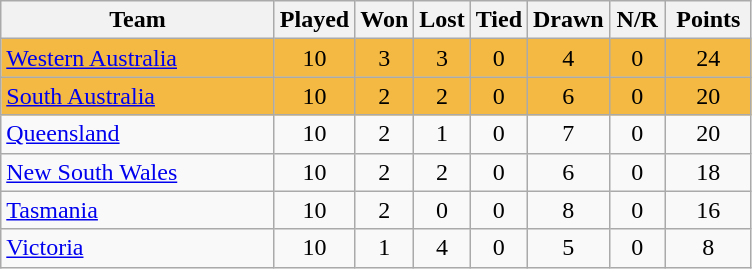<table class="wikitable" style="text-align:center;">
<tr>
<th width=175>Team</th>
<th style="width:30px;" abbr="Played">Played</th>
<th style="width:30px;" abbr="Won">Won</th>
<th style="width:30px;" abbr="Lost">Lost</th>
<th style="width:30px;" abbr="Tied">Tied</th>
<th style="width:30px;" abbr="Drawn">Drawn</th>
<th style="width:30px;" abbr="NR">N/R</th>
<th style="width:50px;" abbr="Points">Points</th>
</tr>
<tr style="background:#f4b942;">
<td style="text-align:left;"><a href='#'>Western Australia</a></td>
<td>10</td>
<td>3</td>
<td>3</td>
<td>0</td>
<td>4</td>
<td>0</td>
<td>24</td>
</tr>
<tr style="background:#f4b942;">
<td style="text-align:left;"><a href='#'>South Australia</a></td>
<td>10</td>
<td>2</td>
<td>2</td>
<td>0</td>
<td>6</td>
<td>0</td>
<td>20</td>
</tr>
<tr>
<td style="text-align:left;"><a href='#'>Queensland</a></td>
<td>10</td>
<td>2</td>
<td>1</td>
<td>0</td>
<td>7</td>
<td>0</td>
<td>20</td>
</tr>
<tr>
<td style="text-align:left;"><a href='#'>New South Wales</a></td>
<td>10</td>
<td>2</td>
<td>2</td>
<td>0</td>
<td>6</td>
<td>0</td>
<td>18</td>
</tr>
<tr>
<td style="text-align:left;"><a href='#'>Tasmania</a></td>
<td>10</td>
<td>2</td>
<td>0</td>
<td>0</td>
<td>8</td>
<td>0</td>
<td>16</td>
</tr>
<tr>
<td style="text-align:left;"><a href='#'>Victoria</a></td>
<td>10</td>
<td>1</td>
<td>4</td>
<td>0</td>
<td>5</td>
<td>0</td>
<td>8</td>
</tr>
</table>
